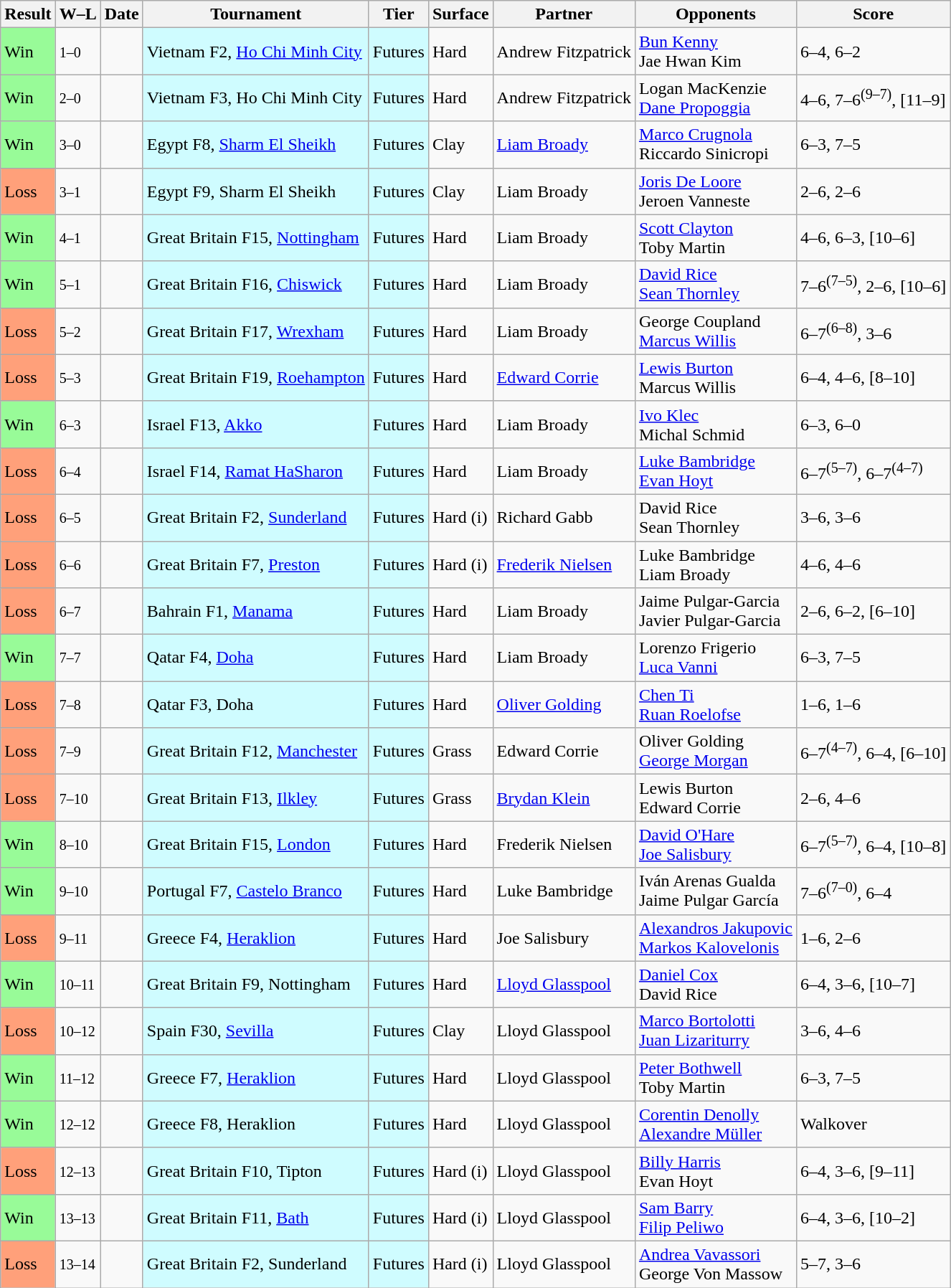<table class="sortable wikitable">
<tr>
<th>Result</th>
<th class="unsortable">W–L</th>
<th>Date</th>
<th>Tournament</th>
<th>Tier</th>
<th>Surface</th>
<th>Partner</th>
<th>Opponents</th>
<th class="unsortable">Score</th>
</tr>
<tr>
<td bgcolor=98FB98>Win</td>
<td><small>1–0</small></td>
<td></td>
<td style="background:#cffcff;">Vietnam F2, <a href='#'>Ho Chi Minh City</a></td>
<td style="background:#cffcff;">Futures</td>
<td>Hard</td>
<td> Andrew Fitzpatrick</td>
<td> <a href='#'>Bun Kenny</a><br> Jae Hwan Kim</td>
<td>6–4, 6–2</td>
</tr>
<tr>
<td bgcolor=98FB98>Win</td>
<td><small>2–0</small></td>
<td></td>
<td style="background:#cffcff;">Vietnam F3, Ho Chi Minh City</td>
<td style="background:#cffcff;">Futures</td>
<td>Hard</td>
<td> Andrew Fitzpatrick</td>
<td> Logan MacKenzie<br> <a href='#'>Dane Propoggia</a></td>
<td>4–6, 7–6<sup>(9–7)</sup>, [11–9]</td>
</tr>
<tr>
<td bgcolor=98FB98>Win</td>
<td><small>3–0</small></td>
<td></td>
<td style="background:#cffcff;">Egypt F8, <a href='#'>Sharm El Sheikh</a></td>
<td style="background:#cffcff;">Futures</td>
<td>Clay</td>
<td> <a href='#'>Liam Broady</a></td>
<td> <a href='#'>Marco Crugnola</a><br> Riccardo Sinicropi</td>
<td>6–3, 7–5</td>
</tr>
<tr>
<td bgcolor=FFA07A>Loss</td>
<td><small>3–1</small></td>
<td></td>
<td style="background:#cffcff;">Egypt F9, Sharm El Sheikh</td>
<td style="background:#cffcff;">Futures</td>
<td>Clay</td>
<td> Liam Broady</td>
<td> <a href='#'>Joris De Loore</a><br> Jeroen Vanneste</td>
<td>2–6, 2–6</td>
</tr>
<tr>
<td bgcolor=98FB98>Win</td>
<td><small>4–1</small></td>
<td></td>
<td style="background:#cffcff;">Great Britain F15, <a href='#'>Nottingham</a></td>
<td style="background:#cffcff;">Futures</td>
<td>Hard</td>
<td> Liam Broady</td>
<td> <a href='#'>Scott Clayton</a><br> Toby Martin</td>
<td>4–6, 6–3, [10–6]</td>
</tr>
<tr>
<td bgcolor=98FB98>Win</td>
<td><small>5–1</small></td>
<td></td>
<td style="background:#cffcff;">Great Britain F16, <a href='#'>Chiswick</a></td>
<td style="background:#cffcff;">Futures</td>
<td>Hard</td>
<td> Liam Broady</td>
<td> <a href='#'>David Rice</a><br> <a href='#'>Sean Thornley</a></td>
<td>7–6<sup>(7–5)</sup>, 2–6, [10–6]</td>
</tr>
<tr>
<td bgcolor=FFA07A>Loss</td>
<td><small>5–2</small></td>
<td></td>
<td style="background:#cffcff;">Great Britain F17, <a href='#'>Wrexham</a></td>
<td style="background:#cffcff;">Futures</td>
<td>Hard</td>
<td> Liam Broady</td>
<td> George Coupland<br> <a href='#'>Marcus Willis</a></td>
<td>6–7<sup>(6–8)</sup>, 3–6</td>
</tr>
<tr>
<td bgcolor=FFA07A>Loss</td>
<td><small>5–3</small></td>
<td></td>
<td style="background:#cffcff;">Great Britain F19, <a href='#'>Roehampton</a></td>
<td style="background:#cffcff;">Futures</td>
<td>Hard</td>
<td> <a href='#'>Edward Corrie</a></td>
<td> <a href='#'>Lewis Burton</a><br> Marcus Willis</td>
<td>6–4, 4–6, [8–10]</td>
</tr>
<tr>
<td bgcolor=98FB98>Win</td>
<td><small>6–3</small></td>
<td></td>
<td style="background:#cffcff;">Israel F13, <a href='#'>Akko</a></td>
<td style="background:#cffcff;">Futures</td>
<td>Hard</td>
<td> Liam Broady</td>
<td> <a href='#'>Ivo Klec</a><br> Michal Schmid</td>
<td>6–3, 6–0</td>
</tr>
<tr>
<td bgcolor=FFA07A>Loss</td>
<td><small>6–4</small></td>
<td></td>
<td style="background:#cffcff;">Israel F14, <a href='#'>Ramat HaSharon</a></td>
<td style="background:#cffcff;">Futures</td>
<td>Hard</td>
<td> Liam Broady</td>
<td> <a href='#'>Luke Bambridge</a><br> <a href='#'>Evan Hoyt</a></td>
<td>6–7<sup>(5–7)</sup>, 6–7<sup>(4–7)</sup></td>
</tr>
<tr>
<td bgcolor=FFA07A>Loss</td>
<td><small>6–5</small></td>
<td></td>
<td style="background:#cffcff;">Great Britain F2, <a href='#'>Sunderland</a></td>
<td style="background:#cffcff;">Futures</td>
<td>Hard (i)</td>
<td> Richard Gabb</td>
<td> David Rice<br> Sean Thornley</td>
<td>3–6, 3–6</td>
</tr>
<tr>
<td bgcolor=FFA07A>Loss</td>
<td><small>6–6</small></td>
<td></td>
<td style="background:#cffcff;">Great Britain F7, <a href='#'>Preston</a></td>
<td style="background:#cffcff;">Futures</td>
<td>Hard (i)</td>
<td> <a href='#'>Frederik Nielsen</a></td>
<td> Luke Bambridge<br> Liam Broady</td>
<td>4–6, 4–6</td>
</tr>
<tr>
<td bgcolor=FFA07A>Loss</td>
<td><small>6–7</small></td>
<td></td>
<td style="background:#cffcff;">Bahrain F1, <a href='#'>Manama</a></td>
<td style="background:#cffcff;">Futures</td>
<td>Hard</td>
<td> Liam Broady</td>
<td> Jaime Pulgar-Garcia<br> Javier Pulgar-Garcia</td>
<td>2–6, 6–2, [6–10]</td>
</tr>
<tr>
<td bgcolor=98FB98>Win</td>
<td><small>7–7</small></td>
<td></td>
<td style="background:#cffcff;">Qatar F4, <a href='#'>Doha</a></td>
<td style="background:#cffcff;">Futures</td>
<td>Hard</td>
<td> Liam Broady</td>
<td> Lorenzo Frigerio<br> <a href='#'>Luca Vanni</a></td>
<td>6–3, 7–5</td>
</tr>
<tr>
<td bgcolor=FFA07A>Loss</td>
<td><small>7–8</small></td>
<td></td>
<td style="background:#cffcff;">Qatar F3, Doha</td>
<td style="background:#cffcff;">Futures</td>
<td>Hard</td>
<td> <a href='#'>Oliver Golding</a></td>
<td> <a href='#'>Chen Ti</a><br> <a href='#'>Ruan Roelofse</a></td>
<td>1–6, 1–6</td>
</tr>
<tr>
<td bgcolor=FFA07A>Loss</td>
<td><small>7–9</small></td>
<td></td>
<td style="background:#cffcff;">Great Britain F12, <a href='#'>Manchester</a></td>
<td style="background:#cffcff;">Futures</td>
<td>Grass</td>
<td> Edward Corrie</td>
<td> Oliver Golding<br> <a href='#'>George Morgan</a></td>
<td>6–7<sup>(4–7)</sup>, 6–4, [6–10]</td>
</tr>
<tr>
<td bgcolor=FFA07A>Loss</td>
<td><small>7–10</small></td>
<td></td>
<td style="background:#cffcff;">Great Britain F13, <a href='#'>Ilkley</a></td>
<td style="background:#cffcff;">Futures</td>
<td>Grass</td>
<td> <a href='#'>Brydan Klein</a></td>
<td> Lewis Burton<br> Edward Corrie</td>
<td>2–6, 4–6</td>
</tr>
<tr>
<td bgcolor=98FB98>Win</td>
<td><small>8–10</small></td>
<td></td>
<td style="background:#cffcff;">Great Britain F15, <a href='#'>London</a></td>
<td style="background:#cffcff;">Futures</td>
<td>Hard</td>
<td> Frederik Nielsen</td>
<td> <a href='#'>David O'Hare</a><br> <a href='#'>Joe Salisbury</a></td>
<td>6–7<sup>(5–7)</sup>, 6–4, [10–8]</td>
</tr>
<tr>
<td bgcolor=98FB98>Win</td>
<td><small>9–10</small></td>
<td></td>
<td style="background:#cffcff;">Portugal F7, <a href='#'>Castelo Branco</a></td>
<td style="background:#cffcff;">Futures</td>
<td>Hard</td>
<td> Luke Bambridge</td>
<td> Iván Arenas Gualda<br> Jaime Pulgar García</td>
<td>7–6<sup>(7–0)</sup>, 6–4</td>
</tr>
<tr>
<td bgcolor=FFA07A>Loss</td>
<td><small>9–11</small></td>
<td></td>
<td style="background:#cffcff;">Greece F4, <a href='#'>Heraklion</a></td>
<td style="background:#cffcff;">Futures</td>
<td>Hard</td>
<td> Joe Salisbury</td>
<td> <a href='#'>Alexandros Jakupovic</a><br> <a href='#'>Markos Kalovelonis</a></td>
<td>1–6, 2–6</td>
</tr>
<tr>
<td bgcolor=98FB98>Win</td>
<td><small>10–11</small></td>
<td></td>
<td style="background:#cffcff;">Great Britain F9, Nottingham</td>
<td style="background:#cffcff;">Futures</td>
<td>Hard</td>
<td> <a href='#'>Lloyd Glasspool</a></td>
<td> <a href='#'>Daniel Cox</a><br> David Rice</td>
<td>6–4, 3–6, [10–7]</td>
</tr>
<tr>
<td bgcolor=FFA07A>Loss</td>
<td><small>10–12</small></td>
<td></td>
<td style="background:#cffcff;">Spain F30, <a href='#'>Sevilla</a></td>
<td style="background:#cffcff;">Futures</td>
<td>Clay</td>
<td> Lloyd Glasspool</td>
<td> <a href='#'>Marco Bortolotti</a><br> <a href='#'>Juan Lizariturry</a></td>
<td>3–6, 4–6</td>
</tr>
<tr>
<td bgcolor=98FB98>Win</td>
<td><small>11–12</small></td>
<td></td>
<td style="background:#cffcff;">Greece F7, <a href='#'>Heraklion</a></td>
<td style="background:#cffcff;">Futures</td>
<td>Hard</td>
<td> Lloyd Glasspool</td>
<td> <a href='#'>Peter Bothwell</a><br> Toby Martin</td>
<td>6–3, 7–5</td>
</tr>
<tr>
<td bgcolor=98FB98>Win</td>
<td><small>12–12</small></td>
<td></td>
<td style="background:#cffcff;">Greece F8, Heraklion</td>
<td style="background:#cffcff;">Futures</td>
<td>Hard</td>
<td> Lloyd Glasspool</td>
<td> <a href='#'>Corentin Denolly</a><br> <a href='#'>Alexandre Müller</a></td>
<td>Walkover</td>
</tr>
<tr>
<td bgcolor=FFA07A>Loss</td>
<td><small>12–13</small></td>
<td></td>
<td style="background:#cffcff;">Great Britain F10, Tipton</td>
<td style="background:#cffcff;">Futures</td>
<td>Hard (i)</td>
<td> Lloyd Glasspool</td>
<td> <a href='#'>Billy Harris</a><br> Evan Hoyt</td>
<td>6–4, 3–6, [9–11]</td>
</tr>
<tr>
<td bgcolor=98FB98>Win</td>
<td><small>13–13</small></td>
<td></td>
<td style="background:#cffcff;">Great Britain F11, <a href='#'>Bath</a></td>
<td style="background:#cffcff;">Futures</td>
<td>Hard (i)</td>
<td> Lloyd Glasspool</td>
<td> <a href='#'>Sam Barry</a><br> <a href='#'>Filip Peliwo</a></td>
<td>6–4, 3–6, [10–2]</td>
</tr>
<tr>
<td bgcolor=FFA07A>Loss</td>
<td><small>13–14</small></td>
<td></td>
<td style="background:#cffcff;">Great Britain F2, Sunderland</td>
<td style="background:#cffcff;">Futures</td>
<td>Hard (i)</td>
<td> Lloyd Glasspool</td>
<td> <a href='#'>Andrea Vavassori</a><br> George Von Massow</td>
<td>5–7, 3–6</td>
</tr>
</table>
